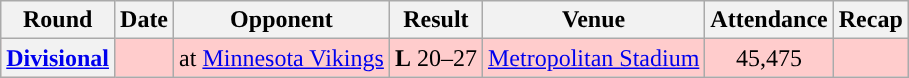<table class="wikitable" style="text-align:center">
<tr>
<th>Round</th>
<th>Date</th>
<th>Opponent</th>
<th>Result</th>
<th>Venue</th>
<th>Attendance</th>
<th>Recap</th>
</tr>
<tr style="background:#fcc">
<th><a href='#'>Divisional</a></th>
<td></td>
<td>at <a href='#'>Minnesota Vikings</a></td>
<td><strong>L</strong> 20–27</td>
<td><a href='#'>Metropolitan Stadium</a></td>
<td>45,475</td>
<td></td>
</tr>
</table>
